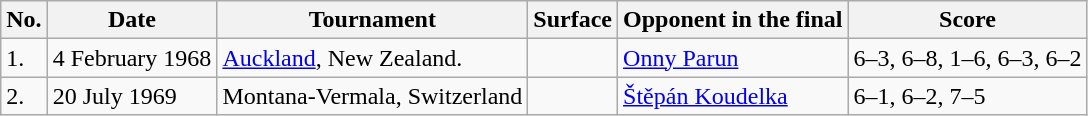<table class="wikitable">
<tr>
<th>No.</th>
<th>Date</th>
<th>Tournament</th>
<th>Surface</th>
<th>Opponent in the final</th>
<th>Score</th>
</tr>
<tr>
<td>1.</td>
<td>4 February 1968</td>
<td><a href='#'>Auckland</a>, New Zealand.</td>
<td></td>
<td> <a href='#'>Onny Parun</a></td>
<td>6–3, 6–8, 1–6, 6–3, 6–2</td>
</tr>
<tr>
<td>2.</td>
<td>20 July 1969</td>
<td>Montana-Vermala, Switzerland</td>
<td></td>
<td> <a href='#'>Štěpán Koudelka</a></td>
<td>6–1, 6–2, 7–5</td>
</tr>
</table>
